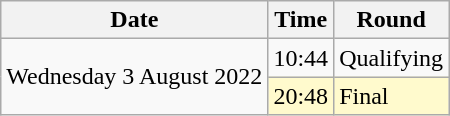<table class="wikitable">
<tr>
<th>Date</th>
<th>Time</th>
<th>Round</th>
</tr>
<tr>
<td rowspan=2>Wednesday 3 August 2022</td>
<td>10:44</td>
<td>Qualifying</td>
</tr>
<tr>
<td style=background:lemonchiffon>20:48</td>
<td style=background:lemonchiffon>Final</td>
</tr>
</table>
